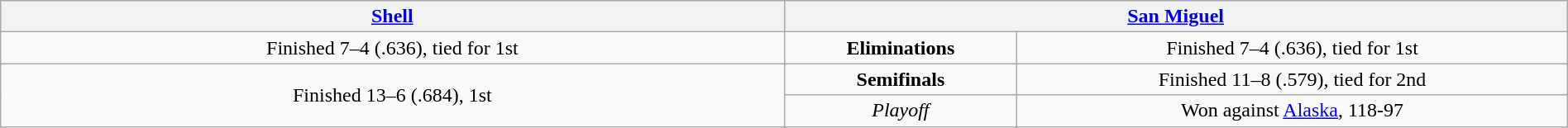<table class="wikitable" style="width:100%;">
<tr align=center>
<th colspan="2" style="width:45%;"><a href='#'>Shell</a></th>
<th colspan="2" style="width:45%;"><a href='#'>San Miguel</a></th>
</tr>
<tr align=center>
<td>Finished 7–4 (.636), tied for 1st</td>
<td colspan=2><strong>Eliminations</strong></td>
<td>Finished 7–4 (.636), tied for 1st</td>
</tr>
<tr align=center>
<td rowspan=2>Finished 13–6 (.684), 1st</td>
<td colspan=2><strong>Semifinals</strong></td>
<td>Finished 11–8 (.579), tied for 2nd</td>
</tr>
<tr align=center>
<td colspan=2><em>Playoff</em></td>
<td>Won against <a href='#'>Alaska</a>, 118-97</td>
</tr>
</table>
